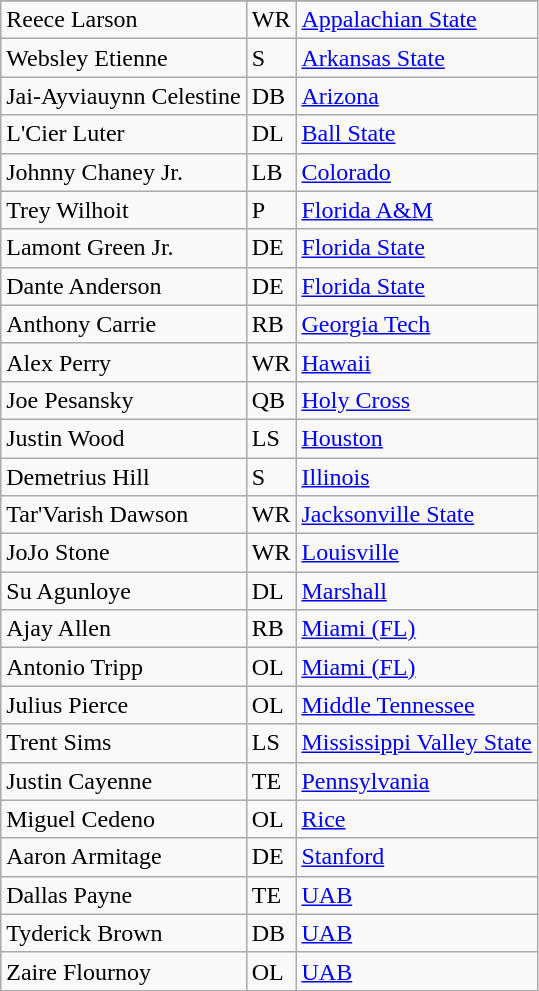<table class="wikitable sortable">
<tr>
</tr>
<tr>
<td>Reece Larson</td>
<td>WR</td>
<td><a href='#'>Appalachian State</a></td>
</tr>
<tr>
<td>Websley Etienne</td>
<td>S</td>
<td><a href='#'>Arkansas State</a></td>
</tr>
<tr>
<td>Jai-Ayviauynn Celestine</td>
<td>DB</td>
<td><a href='#'>Arizona</a></td>
</tr>
<tr>
<td>L'Cier Luter</td>
<td>DL</td>
<td><a href='#'>Ball State</a></td>
</tr>
<tr>
<td>Johnny Chaney Jr.</td>
<td>LB</td>
<td><a href='#'>Colorado</a></td>
</tr>
<tr>
<td>Trey Wilhoit</td>
<td>P</td>
<td><a href='#'>Florida A&M</a></td>
</tr>
<tr>
<td>Lamont Green Jr.</td>
<td>DE</td>
<td><a href='#'>Florida State</a></td>
</tr>
<tr>
<td>Dante Anderson</td>
<td>DE</td>
<td><a href='#'>Florida State</a></td>
</tr>
<tr>
<td>Anthony Carrie</td>
<td>RB</td>
<td><a href='#'>Georgia Tech</a></td>
</tr>
<tr>
<td>Alex Perry</td>
<td>WR</td>
<td><a href='#'>Hawaii</a></td>
</tr>
<tr>
<td>Joe Pesansky</td>
<td>QB</td>
<td><a href='#'>Holy Cross</a></td>
</tr>
<tr>
<td>Justin Wood</td>
<td>LS</td>
<td><a href='#'>Houston</a></td>
</tr>
<tr>
<td>Demetrius Hill</td>
<td>S</td>
<td><a href='#'>Illinois</a></td>
</tr>
<tr>
<td>Tar'Varish Dawson</td>
<td>WR</td>
<td><a href='#'>Jacksonville State</a></td>
</tr>
<tr>
<td>JoJo Stone</td>
<td>WR</td>
<td><a href='#'>Louisville</a></td>
</tr>
<tr>
<td>Su Agunloye</td>
<td>DL</td>
<td><a href='#'>Marshall</a></td>
</tr>
<tr>
<td>Ajay Allen</td>
<td>RB</td>
<td><a href='#'>Miami (FL)</a></td>
</tr>
<tr>
<td>Antonio Tripp</td>
<td>OL</td>
<td><a href='#'>Miami (FL)</a></td>
</tr>
<tr>
<td>Julius Pierce</td>
<td>OL</td>
<td><a href='#'>Middle Tennessee</a></td>
</tr>
<tr>
<td>Trent Sims</td>
<td>LS</td>
<td><a href='#'>Mississippi Valley State</a></td>
</tr>
<tr>
<td>Justin Cayenne</td>
<td>TE</td>
<td><a href='#'>Pennsylvania</a></td>
</tr>
<tr>
<td>Miguel Cedeno</td>
<td>OL</td>
<td><a href='#'>Rice</a></td>
</tr>
<tr>
<td>Aaron Armitage</td>
<td>DE</td>
<td><a href='#'>Stanford</a></td>
</tr>
<tr>
<td>Dallas Payne</td>
<td>TE</td>
<td><a href='#'>UAB</a></td>
</tr>
<tr>
<td>Tyderick Brown</td>
<td>DB</td>
<td><a href='#'>UAB</a></td>
</tr>
<tr>
<td>Zaire Flournoy</td>
<td>OL</td>
<td><a href='#'>UAB</a></td>
</tr>
<tr>
</tr>
</table>
